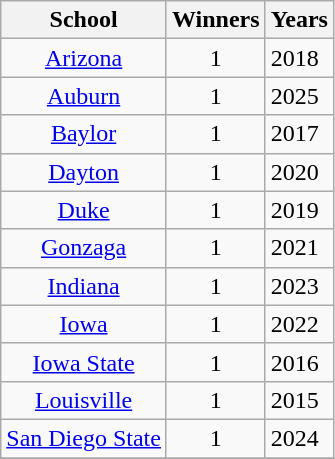<table class=wikitable>
<tr>
<th>School</th>
<th>Winners</th>
<th>Years</th>
</tr>
<tr>
<td align=center><a href='#'>Arizona</a></td>
<td align=center>1</td>
<td>2018</td>
</tr>
<tr>
<td align=center><a href='#'>Auburn</a></td>
<td align=center>1</td>
<td>2025</td>
</tr>
<tr>
<td align=center><a href='#'>Baylor</a></td>
<td align=center>1</td>
<td>2017</td>
</tr>
<tr>
<td align=center><a href='#'>Dayton</a></td>
<td align=center>1</td>
<td>2020</td>
</tr>
<tr>
<td align=center><a href='#'>Duke</a></td>
<td align=center>1</td>
<td>2019</td>
</tr>
<tr>
<td align=center><a href='#'>Gonzaga</a></td>
<td align=center>1</td>
<td>2021</td>
</tr>
<tr>
<td align=center><a href='#'>Indiana</a></td>
<td align=center>1</td>
<td>2023</td>
</tr>
<tr>
<td align=center><a href='#'>Iowa</a></td>
<td align=center>1</td>
<td>2022</td>
</tr>
<tr>
<td align=center><a href='#'>Iowa State</a></td>
<td align=center>1</td>
<td>2016</td>
</tr>
<tr>
<td align=center><a href='#'>Louisville</a></td>
<td align=center>1</td>
<td>2015</td>
</tr>
<tr>
<td align=center><a href='#'>San Diego State</a></td>
<td align=center>1</td>
<td>2024</td>
</tr>
<tr>
</tr>
</table>
